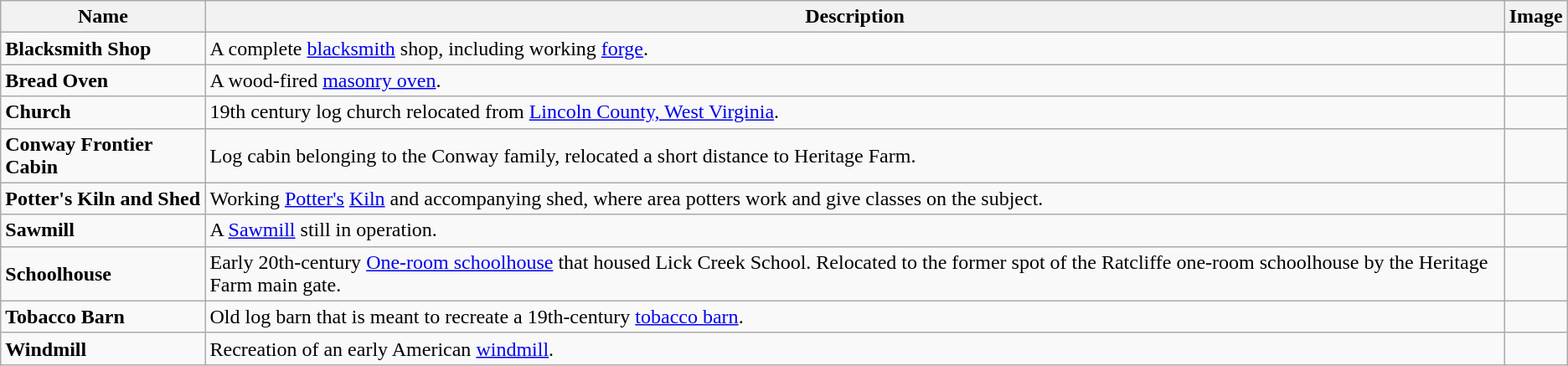<table class="wikitable">
<tr>
<th>Name</th>
<th>Description</th>
<th>Image</th>
</tr>
<tr>
<td><strong>Blacksmith Shop</strong></td>
<td>A complete <a href='#'>blacksmith</a> shop, including working <a href='#'>forge</a>.</td>
<td></td>
</tr>
<tr>
<td><strong>Bread Oven</strong></td>
<td>A wood-fired <a href='#'>masonry oven</a>.</td>
<td></td>
</tr>
<tr>
<td><strong>Church</strong></td>
<td>19th century log church relocated from <a href='#'>Lincoln County, West Virginia</a>.</td>
<td></td>
</tr>
<tr>
<td><strong>Conway Frontier Cabin</strong></td>
<td>Log cabin belonging to the Conway family, relocated a short distance to Heritage Farm.</td>
<td></td>
</tr>
<tr>
<td><strong>Potter's Kiln and Shed</strong></td>
<td>Working <a href='#'>Potter's</a> <a href='#'>Kiln</a> and accompanying shed, where area potters work and give classes on the subject.</td>
<td></td>
</tr>
<tr>
<td><strong>Sawmill</strong></td>
<td>A <a href='#'>Sawmill</a> still in operation.</td>
<td></td>
</tr>
<tr>
<td><strong>Schoolhouse</strong></td>
<td>Early 20th-century <a href='#'>One-room schoolhouse</a> that housed Lick Creek School. Relocated to the former spot of the Ratcliffe one-room schoolhouse by the Heritage Farm main gate.</td>
<td></td>
</tr>
<tr>
<td><strong>Tobacco Barn</strong></td>
<td>Old log barn that is meant to recreate a 19th-century <a href='#'>tobacco barn</a>.</td>
<td></td>
</tr>
<tr>
<td><strong>Windmill</strong></td>
<td>Recreation of an early American <a href='#'>windmill</a>.</td>
<td></td>
</tr>
</table>
